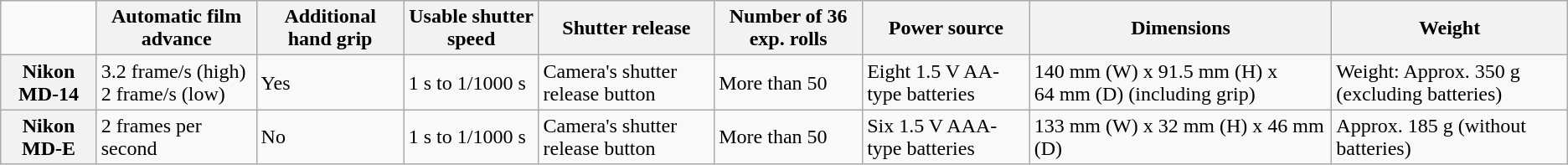<table class="wikitable" border="1">
<tr>
<td></td>
<th>Automatic film advance</th>
<th>Additional hand grip</th>
<th>Usable shutter speed</th>
<th>Shutter release</th>
<th>Number of 36 exp. rolls</th>
<th>Power source</th>
<th>Dimensions</th>
<th>Weight</th>
</tr>
<tr>
<th>Nikon MD-14</th>
<td>3.2 frame/s (high)<br>2 frame/s (low)</td>
<td>Yes</td>
<td>1 s to 1/1000 s</td>
<td>Camera's shutter release button</td>
<td>More than 50</td>
<td>Eight 1.5 V AA-type batteries</td>
<td>140 mm (W) x 91.5 mm (H) x 64 mm (D) (including grip)</td>
<td>Weight: Approx. 350 g (excluding batteries)</td>
</tr>
<tr>
<th>Nikon MD-E</th>
<td>2 frames per second</td>
<td>No</td>
<td>1 s to 1/1000 s</td>
<td>Camera's shutter release button</td>
<td>More than 50</td>
<td>Six 1.5 V AAA-type batteries</td>
<td>133 mm (W) x 32 mm (H) x 46 mm (D)</td>
<td>Approx. 185 g (without batteries)</td>
</tr>
</table>
